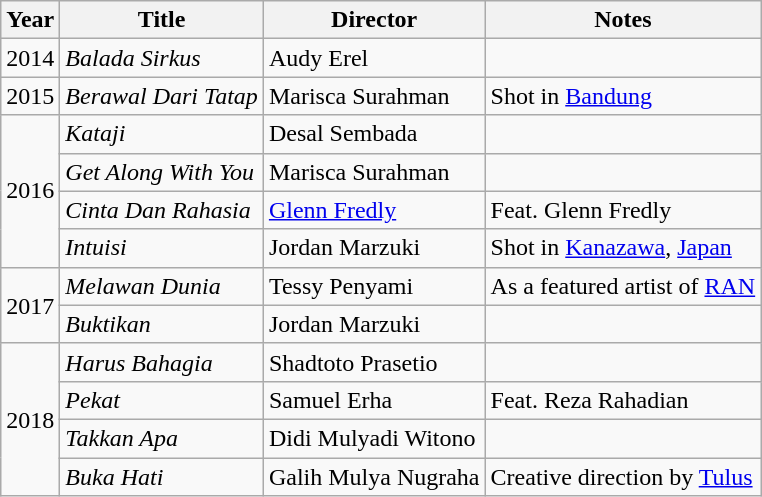<table class="wikitable">
<tr>
<th>Year</th>
<th>Title</th>
<th>Director</th>
<th>Notes</th>
</tr>
<tr>
<td>2014</td>
<td><em>Balada Sirkus</em></td>
<td>Audy Erel</td>
<td></td>
</tr>
<tr>
<td>2015</td>
<td><em>Berawal Dari Tatap</em></td>
<td>Marisca Surahman</td>
<td>Shot in <a href='#'>Bandung</a></td>
</tr>
<tr>
<td rowspan="4">2016</td>
<td><em>Kataji</em></td>
<td>Desal Sembada</td>
<td></td>
</tr>
<tr>
<td><em>Get Along With You</em></td>
<td>Marisca Surahman</td>
<td></td>
</tr>
<tr>
<td><em>Cinta Dan Rahasia</em></td>
<td><a href='#'>Glenn Fredly</a></td>
<td>Feat. Glenn Fredly</td>
</tr>
<tr>
<td><em>Intuisi</em></td>
<td>Jordan Marzuki</td>
<td>Shot in <a href='#'>Kanazawa</a>, <a href='#'>Japan</a></td>
</tr>
<tr>
<td rowspan="2">2017</td>
<td><em>Melawan Dunia</em></td>
<td>Tessy Penyami</td>
<td>As a featured artist of <a href='#'>RAN</a></td>
</tr>
<tr>
<td><em>Buktikan</em></td>
<td>Jordan Marzuki</td>
<td></td>
</tr>
<tr>
<td rowspan="4">2018</td>
<td><em>Harus Bahagia</em></td>
<td>Shadtoto Prasetio</td>
<td></td>
</tr>
<tr>
<td><em>Pekat</em></td>
<td>Samuel Erha</td>
<td>Feat. Reza Rahadian</td>
</tr>
<tr>
<td><em>Takkan Apa</em></td>
<td>Didi Mulyadi Witono</td>
<td></td>
</tr>
<tr>
<td><em>Buka Hati</em></td>
<td>Galih Mulya Nugraha</td>
<td>Creative direction by <a href='#'>Tulus</a></td>
</tr>
</table>
